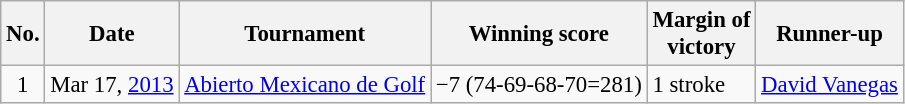<table class="wikitable" style="font-size:95%;">
<tr>
<th>No.</th>
<th>Date</th>
<th>Tournament</th>
<th>Winning score</th>
<th>Margin of<br>victory</th>
<th>Runner-up</th>
</tr>
<tr>
<td align=center>1</td>
<td align=right>Mar 17, <a href='#'>2013</a></td>
<td><a href='#'>Abierto Mexicano de Golf</a></td>
<td>−7 (74-69-68-70=281)</td>
<td>1 stroke</td>
<td> <a href='#'>David Vanegas</a></td>
</tr>
</table>
